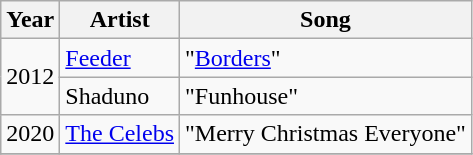<table class="wikitable">
<tr>
<th>Year</th>
<th>Artist</th>
<th>Song</th>
</tr>
<tr>
<td rowspan="2">2012</td>
<td><a href='#'>Feeder</a></td>
<td>"<a href='#'>Borders</a>"</td>
</tr>
<tr>
<td>Shaduno</td>
<td>"Funhouse"</td>
</tr>
<tr>
<td>2020</td>
<td><a href='#'>The Celebs</a></td>
<td>"Merry Christmas Everyone"</td>
</tr>
<tr>
</tr>
</table>
